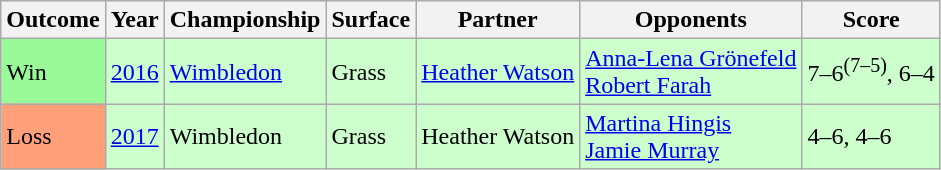<table class="sortable wikitable">
<tr>
<th>Outcome</th>
<th>Year</th>
<th>Championship</th>
<th>Surface</th>
<th>Partner</th>
<th>Opponents</th>
<th class="unsortable">Score</th>
</tr>
<tr bgcolor=#CCFFCC>
<td bgcolor=#98FB98>Win</td>
<td><a href='#'>2016</a></td>
<td><a href='#'>Wimbledon</a></td>
<td>Grass</td>
<td> <a href='#'>Heather Watson</a></td>
<td> <a href='#'>Anna-Lena Grönefeld</a><br> <a href='#'>Robert Farah</a></td>
<td>7–6<sup>(7–5)</sup>, 6–4</td>
</tr>
<tr bgcolor=#CCFFCC>
<td bgcolor="FFA07A">Loss</td>
<td><a href='#'>2017</a></td>
<td>Wimbledon</td>
<td>Grass</td>
<td> Heather Watson</td>
<td> <a href='#'>Martina Hingis</a><br> <a href='#'>Jamie Murray</a></td>
<td>4–6, 4–6</td>
</tr>
</table>
